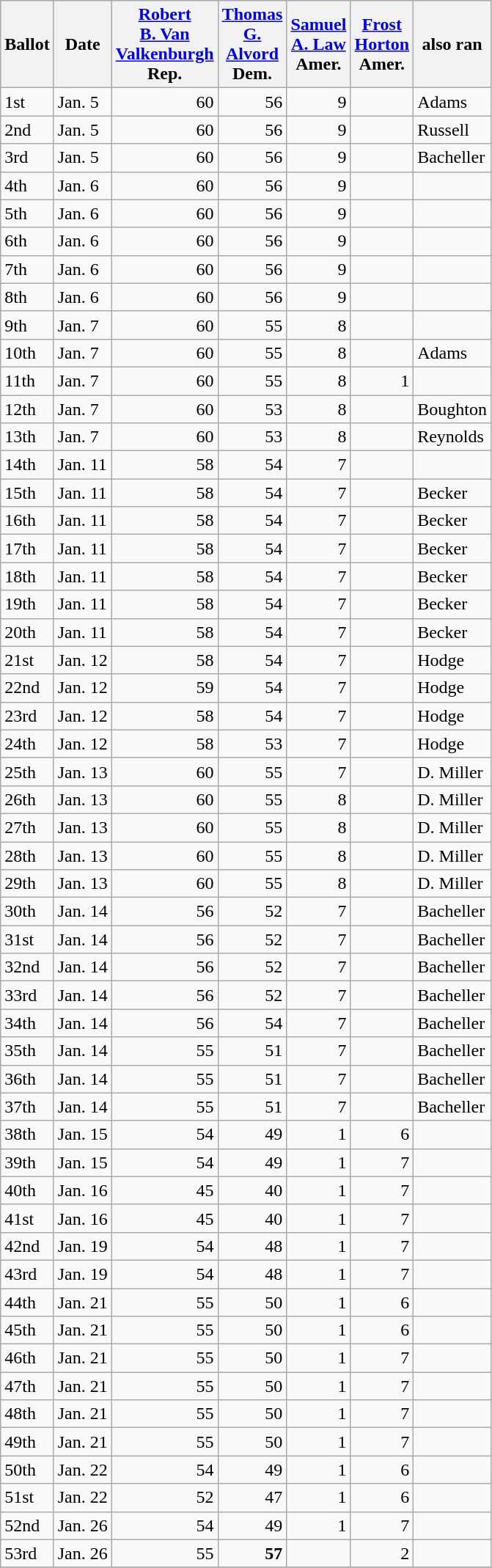<table class=wikitable>
<tr bgcolor=lightgrey>
<th>Ballot</th>
<th>Date</th>
<th><a href='#'>Robert <br>B. Van <br>Valkenburgh</a> <br>Rep.</th>
<th><a href='#'>Thomas <br>G. <br>Alvord</a> <br>Dem.</th>
<th><a href='#'>Samuel <br>A. Law</a> <br>Amer.</th>
<th><a href='#'>Frost <br>Horton</a> <br>Amer.</th>
<th>also ran</th>
</tr>
<tr>
<td>1st</td>
<td>Jan. 5</td>
<td align="right">60</td>
<td align="right">56</td>
<td align="right">9</td>
<td></td>
<td>Adams</td>
</tr>
<tr>
<td>2nd</td>
<td>Jan. 5</td>
<td align="right">60</td>
<td align="right">56</td>
<td align="right">9</td>
<td></td>
<td>Russell</td>
</tr>
<tr>
<td>3rd</td>
<td>Jan. 5</td>
<td align="right">60</td>
<td align="right">56</td>
<td align="right">9</td>
<td></td>
<td>Bacheller</td>
</tr>
<tr>
<td>4th</td>
<td>Jan. 6</td>
<td align="right">60</td>
<td align="right">56</td>
<td align="right">9</td>
<td></td>
<td></td>
</tr>
<tr>
<td>5th</td>
<td>Jan. 6</td>
<td align="right">60</td>
<td align="right">56</td>
<td align="right">9</td>
<td></td>
<td></td>
</tr>
<tr>
<td>6th</td>
<td>Jan. 6</td>
<td align="right">60</td>
<td align="right">56</td>
<td align="right">9</td>
<td></td>
<td></td>
</tr>
<tr>
<td>7th</td>
<td>Jan. 6</td>
<td align="right">60</td>
<td align="right">56</td>
<td align="right">9</td>
<td></td>
<td></td>
</tr>
<tr>
<td>8th</td>
<td>Jan. 6</td>
<td align="right">60</td>
<td align="right">56</td>
<td align="right">9</td>
<td></td>
<td></td>
</tr>
<tr>
<td>9th</td>
<td>Jan. 7</td>
<td align="right">60</td>
<td align="right">55</td>
<td align="right">8</td>
<td></td>
<td></td>
</tr>
<tr>
<td>10th</td>
<td>Jan. 7</td>
<td align="right">60</td>
<td align="right">55</td>
<td align="right">8</td>
<td></td>
<td>Adams</td>
</tr>
<tr>
<td>11th</td>
<td>Jan. 7</td>
<td align="right">60</td>
<td align="right">55</td>
<td align="right">8</td>
<td align="right">1</td>
<td></td>
</tr>
<tr>
<td>12th</td>
<td>Jan. 7</td>
<td align="right">60</td>
<td align="right">53</td>
<td align="right">8</td>
<td></td>
<td>Boughton</td>
</tr>
<tr>
<td>13th</td>
<td>Jan. 7</td>
<td align="right">60</td>
<td align="right">53</td>
<td align="right">8</td>
<td></td>
<td>Reynolds</td>
</tr>
<tr>
<td>14th</td>
<td>Jan. 11</td>
<td align="right">58</td>
<td align="right">54</td>
<td align="right">7</td>
<td></td>
<td></td>
</tr>
<tr>
<td>15th</td>
<td>Jan. 11</td>
<td align="right">58</td>
<td align="right">54</td>
<td align="right">7</td>
<td></td>
<td>Becker</td>
</tr>
<tr>
<td>16th</td>
<td>Jan. 11</td>
<td align="right">58</td>
<td align="right">54</td>
<td align="right">7</td>
<td></td>
<td>Becker</td>
</tr>
<tr>
<td>17th</td>
<td>Jan. 11</td>
<td align="right">58</td>
<td align="right">54</td>
<td align="right">7</td>
<td></td>
<td>Becker</td>
</tr>
<tr>
<td>18th</td>
<td>Jan. 11</td>
<td align="right">58</td>
<td align="right">54</td>
<td align="right">7</td>
<td></td>
<td>Becker</td>
</tr>
<tr>
<td>19th</td>
<td>Jan. 11</td>
<td align="right">58</td>
<td align="right">54</td>
<td align="right">7</td>
<td></td>
<td>Becker</td>
</tr>
<tr>
<td>20th</td>
<td>Jan. 11</td>
<td align="right">58</td>
<td align="right">54</td>
<td align="right">7</td>
<td></td>
<td>Becker</td>
</tr>
<tr>
<td>21st</td>
<td>Jan. 12</td>
<td align="right">58</td>
<td align="right">54</td>
<td align="right">7</td>
<td></td>
<td>Hodge</td>
</tr>
<tr>
<td>22nd</td>
<td>Jan. 12</td>
<td align="right">59</td>
<td align="right">54</td>
<td align="right">7</td>
<td></td>
<td>Hodge</td>
</tr>
<tr>
<td>23rd</td>
<td>Jan. 12</td>
<td align="right">58</td>
<td align="right">54</td>
<td align="right">7</td>
<td></td>
<td>Hodge</td>
</tr>
<tr>
<td>24th</td>
<td>Jan. 12</td>
<td align="right">58</td>
<td align="right">53</td>
<td align="right">7</td>
<td></td>
<td>Hodge</td>
</tr>
<tr>
<td>25th</td>
<td>Jan. 13</td>
<td align="right">60</td>
<td align="right">55</td>
<td align="right">7</td>
<td></td>
<td>D. Miller</td>
</tr>
<tr>
<td>26th</td>
<td>Jan. 13</td>
<td align="right">60</td>
<td align="right">55</td>
<td align="right">8</td>
<td></td>
<td>D. Miller</td>
</tr>
<tr>
<td>27th</td>
<td>Jan. 13</td>
<td align="right">60</td>
<td align="right">55</td>
<td align="right">8</td>
<td></td>
<td>D. Miller</td>
</tr>
<tr>
<td>28th</td>
<td>Jan. 13</td>
<td align="right">60</td>
<td align="right">55</td>
<td align="right">8</td>
<td></td>
<td>D. Miller</td>
</tr>
<tr>
<td>29th</td>
<td>Jan. 13</td>
<td align="right">60</td>
<td align="right">55</td>
<td align="right">8</td>
<td></td>
<td>D. Miller</td>
</tr>
<tr>
<td>30th</td>
<td>Jan. 14</td>
<td align="right">56</td>
<td align="right">52</td>
<td align="right">7</td>
<td></td>
<td>Bacheller</td>
</tr>
<tr>
<td>31st</td>
<td>Jan. 14</td>
<td align="right">56</td>
<td align="right">52</td>
<td align="right">7</td>
<td></td>
<td>Bacheller</td>
</tr>
<tr>
<td>32nd</td>
<td>Jan. 14</td>
<td align="right">56</td>
<td align="right">52</td>
<td align="right">7</td>
<td></td>
<td>Bacheller</td>
</tr>
<tr>
<td>33rd</td>
<td>Jan. 14</td>
<td align="right">56</td>
<td align="right">52</td>
<td align="right">7</td>
<td></td>
<td>Bacheller</td>
</tr>
<tr>
<td>34th</td>
<td>Jan. 14</td>
<td align="right">56</td>
<td align="right">54</td>
<td align="right">7</td>
<td></td>
<td>Bacheller</td>
</tr>
<tr>
<td>35th</td>
<td>Jan. 14</td>
<td align="right">55</td>
<td align="right">51</td>
<td align="right">7</td>
<td></td>
<td>Bacheller</td>
</tr>
<tr>
<td>36th</td>
<td>Jan. 14</td>
<td align="right">55</td>
<td align="right">51</td>
<td align="right">7</td>
<td></td>
<td>Bacheller</td>
</tr>
<tr>
<td>37th</td>
<td>Jan. 14</td>
<td align="right">55</td>
<td align="right">51</td>
<td align="right">7</td>
<td></td>
<td>Bacheller</td>
</tr>
<tr>
<td>38th</td>
<td>Jan. 15</td>
<td align="right">54</td>
<td align="right">49</td>
<td align="right">1</td>
<td align="right">6</td>
<td></td>
</tr>
<tr>
<td>39th</td>
<td>Jan. 15</td>
<td align="right">54</td>
<td align="right">49</td>
<td align="right">1</td>
<td align="right">7</td>
<td></td>
</tr>
<tr>
<td>40th</td>
<td>Jan. 16</td>
<td align="right">45</td>
<td align="right">40</td>
<td align="right">1</td>
<td align="right">7</td>
<td></td>
</tr>
<tr>
<td>41st</td>
<td>Jan. 16</td>
<td align="right">45</td>
<td align="right">40</td>
<td align="right">1</td>
<td align="right">7</td>
<td></td>
</tr>
<tr>
<td>42nd</td>
<td>Jan. 19</td>
<td align="right">54</td>
<td align="right">48</td>
<td align="right">1</td>
<td align="right">7</td>
<td></td>
</tr>
<tr>
<td>43rd</td>
<td>Jan. 19</td>
<td align="right">54</td>
<td align="right">48</td>
<td align="right">1</td>
<td align="right">7</td>
<td></td>
</tr>
<tr>
<td>44th</td>
<td>Jan. 21</td>
<td align="right">55</td>
<td align="right">50</td>
<td align="right">1</td>
<td align="right">6</td>
<td></td>
</tr>
<tr>
<td>45th</td>
<td>Jan. 21</td>
<td align="right">55</td>
<td align="right">50</td>
<td align="right">1</td>
<td align="right">6</td>
<td></td>
</tr>
<tr>
<td>46th</td>
<td>Jan. 21</td>
<td align="right">55</td>
<td align="right">50</td>
<td align="right">1</td>
<td align="right">7</td>
<td></td>
</tr>
<tr>
<td>47th</td>
<td>Jan. 21</td>
<td align="right">55</td>
<td align="right">50</td>
<td align="right">1</td>
<td align="right">7</td>
<td></td>
</tr>
<tr>
<td>48th</td>
<td>Jan. 21</td>
<td align="right">55</td>
<td align="right">50</td>
<td align="right">1</td>
<td align="right">7</td>
<td></td>
</tr>
<tr>
<td>49th</td>
<td>Jan. 21</td>
<td align="right">55</td>
<td align="right">50</td>
<td align="right">1</td>
<td align="right">7</td>
<td></td>
</tr>
<tr>
<td>50th</td>
<td>Jan. 22</td>
<td align="right">54</td>
<td align="right">49</td>
<td align="right">1</td>
<td align="right">6</td>
<td></td>
</tr>
<tr>
<td>51st</td>
<td>Jan. 22</td>
<td align="right">52</td>
<td align="right">47</td>
<td align="right">1</td>
<td align="right">6</td>
<td></td>
</tr>
<tr>
<td>52nd</td>
<td>Jan. 26</td>
<td align="right">54</td>
<td align="right">49</td>
<td align="right">1</td>
<td align="right">7</td>
<td></td>
</tr>
<tr>
<td>53rd</td>
<td>Jan. 26</td>
<td align="right">55</td>
<td align="right"><strong>57</strong></td>
<td align="right"></td>
<td align="right">2</td>
<td></td>
</tr>
<tr>
</tr>
</table>
